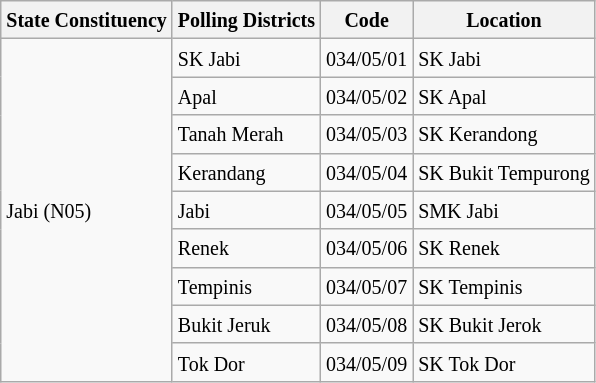<table class="wikitable sortable mw-collapsible">
<tr>
<th><small>State Constituency</small></th>
<th><small>Polling Districts</small></th>
<th><small>Code</small></th>
<th><small>Location</small></th>
</tr>
<tr>
<td rowspan="9"><small>Jabi (N05)</small></td>
<td><small>SK Jabi</small></td>
<td><small>034/05/01</small></td>
<td><small>SK Jabi</small></td>
</tr>
<tr>
<td><small>Apal</small></td>
<td><small>034/05/02</small></td>
<td><small>SK Apal</small></td>
</tr>
<tr>
<td><small>Tanah Merah</small></td>
<td><small>034/05/03</small></td>
<td><small>SK Kerandong</small></td>
</tr>
<tr>
<td><small>Kerandang</small></td>
<td><small>034/05/04</small></td>
<td><small>SK Bukit Tempurong</small></td>
</tr>
<tr>
<td><small>Jabi</small></td>
<td><small>034/05/05</small></td>
<td><small>SMK Jabi</small></td>
</tr>
<tr>
<td><small>Renek</small></td>
<td><small>034/05/06</small></td>
<td><small>SK Renek</small></td>
</tr>
<tr>
<td><small>Tempinis</small></td>
<td><small>034/05/07</small></td>
<td><small>SK Tempinis</small></td>
</tr>
<tr>
<td><small>Bukit Jeruk</small></td>
<td><small>034/05/08</small></td>
<td><small>SK Bukit Jerok</small></td>
</tr>
<tr>
<td><small>Tok Dor</small></td>
<td><small>034/05/09</small></td>
<td><small>SK Tok Dor</small></td>
</tr>
</table>
